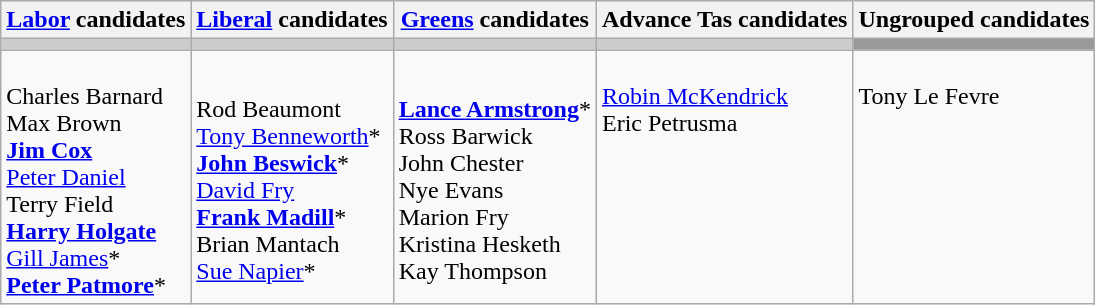<table class="wikitable">
<tr>
<th><a href='#'>Labor</a> candidates</th>
<th><a href='#'>Liberal</a> candidates</th>
<th><a href='#'>Greens</a> candidates</th>
<th>Advance Tas candidates</th>
<th>Ungrouped candidates</th>
</tr>
<tr bgcolor="#cccccc">
<td></td>
<td></td>
<td></td>
<td></td>
<td bgcolor="#999999"></td>
</tr>
<tr>
<td><br>Charles Barnard<br>
Max Brown<br>
<strong><a href='#'>Jim Cox</a></strong><br>
<a href='#'>Peter Daniel</a><br>
Terry Field<br>
<strong><a href='#'>Harry Holgate</a></strong><br>
<a href='#'>Gill James</a>*<br>
<strong><a href='#'>Peter Patmore</a></strong>*</td>
<td><br>Rod Beaumont<br>
<a href='#'>Tony Benneworth</a>*<br>
<strong><a href='#'>John Beswick</a></strong>*<br>
<a href='#'>David Fry</a><br>
<strong><a href='#'>Frank Madill</a></strong>*<br>
Brian Mantach<br>
<a href='#'>Sue Napier</a>*</td>
<td><br><strong><a href='#'>Lance Armstrong</a></strong>*<br>
Ross Barwick<br>
John Chester<br>
Nye Evans<br>
Marion Fry<br>
Kristina Hesketh<br>
Kay Thompson</td>
<td valign=top><br><a href='#'>Robin McKendrick</a><br>
Eric Petrusma</td>
<td valign=top><br>Tony Le Fevre</td>
</tr>
</table>
